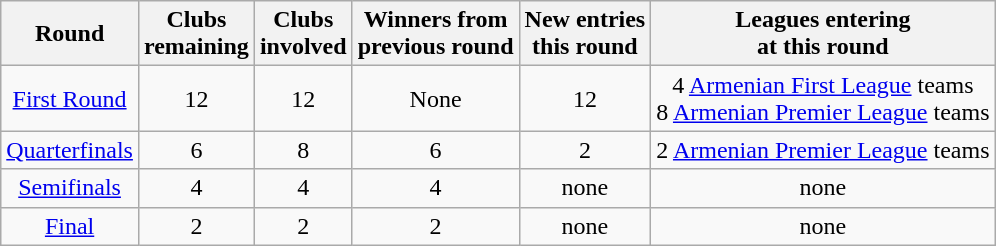<table class="wikitable" style="text-align:center">
<tr>
<th>Round</th>
<th>Clubs<br>remaining</th>
<th>Clubs<br>involved</th>
<th>Winners from<br>previous round</th>
<th>New entries<br>this round</th>
<th>Leagues entering<br>at this round</th>
</tr>
<tr>
<td><a href='#'>First Round</a></td>
<td>12</td>
<td>12</td>
<td>None</td>
<td>12</td>
<td>4 <a href='#'>Armenian First League</a> teams <br> 8 <a href='#'>Armenian Premier League</a> teams</td>
</tr>
<tr>
<td><a href='#'>Quarterfinals</a></td>
<td>6</td>
<td>8</td>
<td>6</td>
<td>2</td>
<td>2 <a href='#'>Armenian Premier League</a> teams</td>
</tr>
<tr>
<td><a href='#'>Semifinals</a></td>
<td>4</td>
<td>4</td>
<td>4</td>
<td>none</td>
<td>none</td>
</tr>
<tr>
<td><a href='#'>Final</a></td>
<td>2</td>
<td>2</td>
<td>2</td>
<td>none</td>
<td>none</td>
</tr>
</table>
